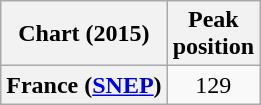<table class="wikitable sortable plainrowheaders">
<tr>
<th scope="col">Chart (2015)</th>
<th scope="col">Peak<br>position</th>
</tr>
<tr>
<th scope="row">France (<a href='#'>SNEP</a>)</th>
<td style="text-align:center;">129</td>
</tr>
</table>
